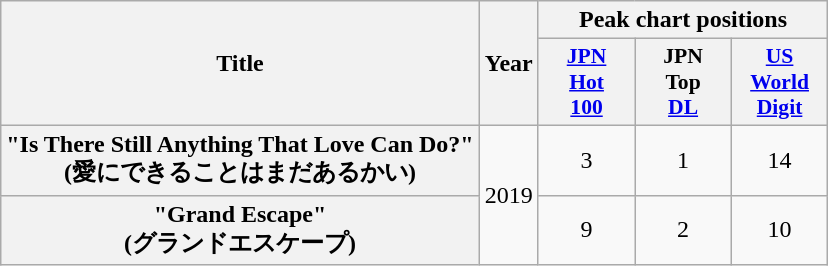<table class="wikitable plainrowheaders" style="text-align:center">
<tr>
<th scope="col" rowspan="2">Title</th>
<th scope="col" rowspan="2">Year</th>
<th scope="col" colspan="3">Peak chart positions</th>
</tr>
<tr>
<th scope="col" style="width:4em;font-size:90%"><a href='#'>JPN<br>Hot<br>100</a></th>
<th scope="col" style="width:4em;font-size:90%">JPN<br>Top<br><a href='#'>DL</a></th>
<th scope="col" style="width:4em;font-size:90%"><a href='#'>US <br> World Digit</a><br></th>
</tr>
<tr>
<th scope="row">"Is There Still Anything That Love Can Do?"<br>(愛にできることはまだあるかい)</th>
<td rowspan="2">2019</td>
<td>3</td>
<td>1</td>
<td>14</td>
</tr>
<tr>
<th scope="row">"Grand Escape" <br>(グランドエスケープ)</th>
<td>9</td>
<td>2</td>
<td>10</td>
</tr>
</table>
